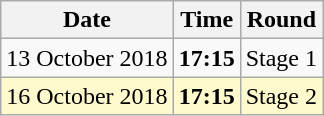<table class="wikitable">
<tr>
<th>Date</th>
<th>Time</th>
<th>Round</th>
</tr>
<tr>
<td>13 October 2018</td>
<td><strong>17:15</strong></td>
<td>Stage 1</td>
</tr>
<tr>
<td style=background:lemonchiffon>16 October 2018</td>
<td style=background:lemonchiffon><strong>17:15</strong></td>
<td style=background:lemonchiffon>Stage   2</td>
</tr>
</table>
